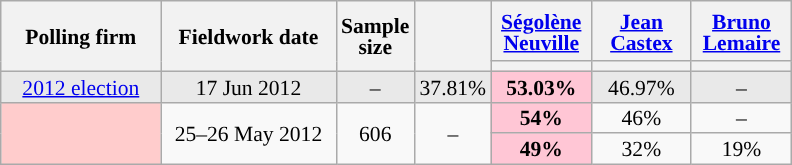<table class="wikitable sortable" style="text-align:center;font-size:90%;line-height:14px;">
<tr style="height:40px;">
<th style="width:100px;" rowspan="2">Polling firm</th>
<th style="width:110px;" rowspan="2">Fieldwork date</th>
<th style="width:35px;" rowspan="2">Sample<br>size</th>
<th style="width:30px;" rowspan="2"></th>
<th class="unsortable" style="width:60px;"><a href='#'>Ségolène Neuville</a><br></th>
<th class="unsortable" style="width:60px;"><a href='#'>Jean Castex</a><br></th>
<th class="unsortable" style="width:60px;"><a href='#'>Bruno Lemaire</a><br></th>
</tr>
<tr>
<th style="background:"></th>
<th style="background:"></th>
<th style="background:"></th>
</tr>
<tr style="background:#E9E9E9;">
<td><a href='#'>2012 election</a></td>
<td data-sort-value="2012-06-17">17 Jun 2012</td>
<td>–</td>
<td>37.81%</td>
<td style="background:#FFC6D5;"><strong>53.03%</strong></td>
<td>46.97%</td>
<td>–</td>
</tr>
<tr>
<td rowspan="2" style="background:#FFCCCC;"></td>
<td rowspan="2" data-sort-value="2012-05-26">25–26 May 2012</td>
<td rowspan="2">606</td>
<td rowspan="2">–</td>
<td style="background:#FFC6D5;"><strong>54%</strong></td>
<td>46%</td>
<td>–</td>
</tr>
<tr>
<td style="background:#FFC6D5;"><strong>49%</strong></td>
<td>32%</td>
<td>19%</td>
</tr>
</table>
